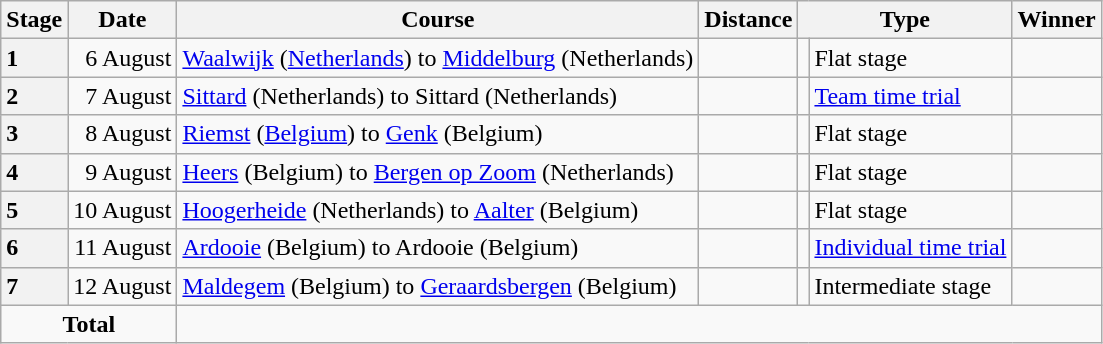<table class="wikitable">
<tr>
<th>Stage</th>
<th>Date</th>
<th>Course</th>
<th>Distance</th>
<th colspan="2">Type</th>
<th>Winner</th>
</tr>
<tr>
<th style="text-align:left">1</th>
<td align=right>6 August</td>
<td><a href='#'>Waalwijk</a> (<a href='#'>Netherlands</a>) to <a href='#'>Middelburg</a> (Netherlands)</td>
<td style="text-align:center;"></td>
<td></td>
<td>Flat stage</td>
<td></td>
</tr>
<tr>
<th style="text-align:left">2</th>
<td align=right>7 August</td>
<td><a href='#'>Sittard</a> (Netherlands) to Sittard (Netherlands)</td>
<td style="text-align:center;"></td>
<td></td>
<td><a href='#'>Team time trial</a></td>
<td></td>
</tr>
<tr>
<th style="text-align:left">3</th>
<td align=right>8 August</td>
<td><a href='#'>Riemst</a> (<a href='#'>Belgium</a>) to <a href='#'>Genk</a> (Belgium)</td>
<td style="text-align:center;"></td>
<td></td>
<td>Flat stage</td>
<td></td>
</tr>
<tr>
<th style="text-align:left">4</th>
<td align=right>9 August</td>
<td><a href='#'>Heers</a> (Belgium) to <a href='#'>Bergen op Zoom</a> (Netherlands)</td>
<td style="text-align:center;"></td>
<td></td>
<td>Flat stage</td>
<td></td>
</tr>
<tr>
<th style="text-align:left">5</th>
<td align=right>10 August</td>
<td><a href='#'>Hoogerheide</a> (Netherlands) to <a href='#'>Aalter</a> (Belgium)</td>
<td style="text-align:center;"></td>
<td></td>
<td>Flat stage</td>
<td></td>
</tr>
<tr>
<th style="text-align:left">6</th>
<td align=right>11 August</td>
<td><a href='#'>Ardooie</a> (Belgium) to Ardooie (Belgium)</td>
<td style="text-align:center;"></td>
<td></td>
<td><a href='#'>Individual time trial</a></td>
<td></td>
</tr>
<tr>
<th style="text-align:left">7</th>
<td align=right>12 August</td>
<td><a href='#'>Maldegem</a> (Belgium) to <a href='#'>Geraardsbergen</a> (Belgium)</td>
<td style="text-align:center;"></td>
<td></td>
<td>Intermediate stage</td>
<td></td>
</tr>
<tr>
<td colspan="2" style="text-align:center;"><strong>Total</strong></td>
<td colspan="5" style="text-align:center;"></td>
</tr>
</table>
